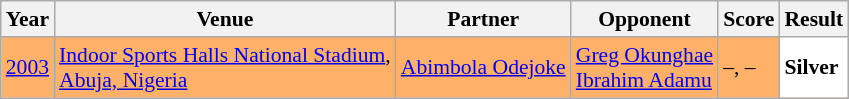<table class="sortable wikitable" style="font-size: 90%;">
<tr>
<th>Year</th>
<th>Venue</th>
<th>Partner</th>
<th>Opponent</th>
<th>Score</th>
<th>Result</th>
</tr>
<tr style="background:#FFB069">
<td align="center"><a href='#'>2003</a></td>
<td align="left"><a href='#'>Indoor Sports Halls National Stadium</a>,<br><a href='#'>Abuja, Nigeria</a></td>
<td align="left"> <a href='#'>Abimbola Odejoke</a></td>
<td align="left"> <a href='#'>Greg Okunghae</a> <br>  <a href='#'>Ibrahim Adamu</a></td>
<td align="left">–, –</td>
<td style="text-align:left; background:white"> <strong>Silver</strong></td>
</tr>
</table>
